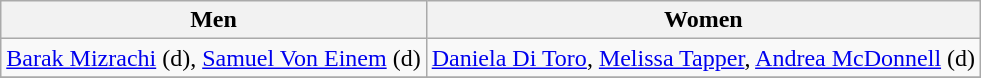<table class="wikitable">
<tr>
<th>Men</th>
<th>Women</th>
</tr>
<tr>
<td><a href='#'>Barak Mizrachi</a> (d), <a href='#'>Samuel Von Einem</a> (d)</td>
<td><a href='#'>Daniela Di Toro</a>, <a href='#'>Melissa Tapper</a>, <a href='#'>Andrea McDonnell</a> (d)</td>
</tr>
<tr>
</tr>
</table>
